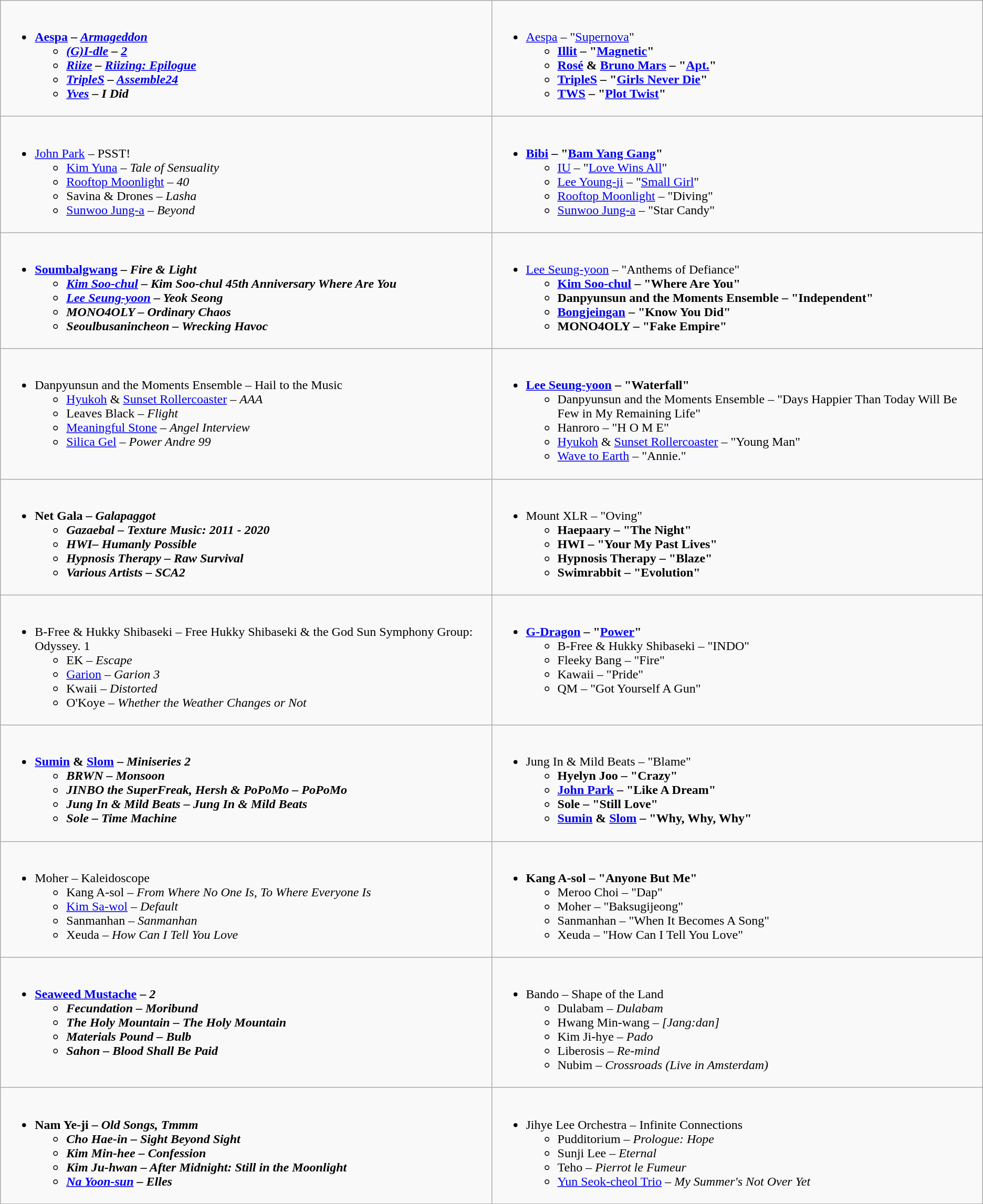<table class="wikitable">
<tr>
<td style="vertical-align:top;" width="50%"><br><ul><li><strong><a href='#'>Aespa</a> – <em><a href='#'>Armageddon</a><strong><em> <ul><li><a href='#'>(G)I-dle</a> – </em><a href='#'>2</a><em></li><li><a href='#'>Riize</a> – </em><a href='#'>Riizing: Epilogue</a><em></li><li><a href='#'>TripleS</a> – </em><a href='#'>Assemble24</a><em></li><li><a href='#'>Yves</a> – </em>I Did<em></li></ul></li></ul></td>
<td style="vertical-align:top;" width="50%"><br><ul><li></strong><a href='#'>Aespa</a> – "<a href='#'>Supernova</a>"<strong> <ul><li><a href='#'>Illit</a> – "<a href='#'>Magnetic</a>"</li><li><a href='#'>Rosé</a> & <a href='#'>Bruno Mars</a> – "<a href='#'>Apt.</a>"</li><li><a href='#'>TripleS</a> – "<a href='#'>Girls Never Die</a>"</li><li><a href='#'>TWS</a> – "<a href='#'>Plot Twist</a>"</li></ul></li></ul></td>
</tr>
<tr>
<td style="vertical-align:top;" width="50%"><br><ul><li></strong><a href='#'>John Park</a> – </em>PSST!</em></strong> <ul><li><a href='#'>Kim Yuna</a> – <em>Tale of Sensuality</em></li><li><a href='#'>Rooftop Moonlight</a> – <em>40</em></li><li>Savina & Drones – <em>Lasha</em></li><li><a href='#'>Sunwoo Jung-a</a> – <em>Beyond</em></li></ul></li></ul></td>
<td style="vertical-align:top;" width="50%"><br><ul><li><strong><a href='#'>Bibi</a> – "<a href='#'>Bam Yang Gang</a>"</strong> <ul><li><a href='#'>IU</a> – "<a href='#'>Love Wins All</a>"</li><li><a href='#'>Lee Young-ji</a> – "<a href='#'>Small Girl</a>" </li><li><a href='#'>Rooftop Moonlight</a> – "Diving"</li><li><a href='#'>Sunwoo Jung-a</a> – "Star Candy"</li></ul></li></ul></td>
</tr>
<tr>
<td style="vertical-align:top;" width="50%"><br><ul><li><strong><a href='#'>Soumbalgwang</a> – <em>Fire & Light<strong><em> <ul><li><a href='#'>Kim Soo-chul</a> – </em>Kim Soo-chul 45th Anniversary Where Are You<em></li><li><a href='#'>Lee Seung-yoon</a> – </em>Yeok Seong<em></li><li>MONO4OLY – </em>Ordinary Chaos<em></li><li>Seoulbusanincheon – </em>Wrecking Havoc<em></li></ul></li></ul></td>
<td style="vertical-align:top;" width="50%"><br><ul><li></strong><a href='#'>Lee Seung-yoon</a> – "Anthems of Defiance"<strong> <ul><li><a href='#'>Kim Soo-chul</a> – "Where Are You"</li><li>Danpyunsun and the Moments Ensemble – "Independent"</li><li><a href='#'>Bongjeingan</a> – "Know You Did"</li><li>MONO4OLY – "Fake Empire"</li></ul></li></ul></td>
</tr>
<tr>
<td style="vertical-align:top;" width="50%"><br><ul><li></strong>Danpyunsun and the Moments Ensemble – </em>Hail to the Music</em></strong> <ul><li><a href='#'>Hyukoh</a> & <a href='#'>Sunset Rollercoaster</a> – <em>AAA</em></li><li>Leaves Black – <em>Flight</em></li><li><a href='#'>Meaningful Stone</a> – <em>Angel Interview</em></li><li><a href='#'>Silica Gel</a> – <em>Power Andre 99</em></li></ul></li></ul></td>
<td style="vertical-align:top;" width="50%"><br><ul><li><strong><a href='#'>Lee Seung-yoon</a> – "Waterfall"</strong> <ul><li>Danpyunsun and the Moments Ensemble – "Days Happier Than Today Will Be Few in My Remaining Life"</li><li>Hanroro – "H O M E"</li><li><a href='#'>Hyukoh</a> & <a href='#'>Sunset Rollercoaster</a> – "Young Man"</li><li><a href='#'>Wave to Earth</a> – "Annie."</li></ul></li></ul></td>
</tr>
<tr>
<td style="vertical-align:top;" width="50%"><br><ul><li><strong>Net Gala – <em>Galapaggot<strong><em> <ul><li>Gazaebal – </em>Texture Music: 2011 - 2020<em></li><li>HWI– </em>Humanly Possible<em></li><li>Hypnosis Therapy – </em>Raw Survival<em></li><li>Various Artists – </em>SCA2<em></li></ul></li></ul></td>
<td style="vertical-align:top;" width="50%"><br><ul><li></strong>Mount XLR – "Oving"<strong> <ul><li>Haepaary – "The Night"</li><li>HWI – "Your My Past Lives"</li><li>Hypnosis Therapy – "Blaze"</li><li>Swimrabbit – "Evolution" </li></ul></li></ul></td>
</tr>
<tr>
<td style="vertical-align:top;" width="50%"><br><ul><li></strong>B-Free & Hukky Shibaseki – </em>Free Hukky Shibaseki & the God Sun Symphony Group: Odyssey. 1</em></strong> <ul><li>EK – <em>Escape</em></li><li><a href='#'>Garion</a> – <em>Garion 3</em></li><li>Kwaii – <em>Distorted</em></li><li>O'Koye – <em>Whether the Weather Changes or Not</em></li></ul></li></ul></td>
<td style="vertical-align:top;" width="50%"><br><ul><li><strong><a href='#'>G-Dragon</a> – "<a href='#'>Power</a>"</strong> <ul><li>B-Free & Hukky Shibaseki – "INDO"</li><li>Fleeky Bang – "Fire" </li><li>Kawaii – "Pride"</li><li>QM – "Got Yourself A Gun" </li></ul></li></ul></td>
</tr>
<tr>
<td style="vertical-align:top;" width="50%"><br><ul><li><strong><a href='#'>Sumin</a> & <a href='#'>Slom</a> – <em>Miniseries 2<strong><em> <ul><li>BRWN – </em>Monsoon<em></li><li>JINBO the SuperFreak, Hersh & PoPoMo – </em>PoPoMo<em></li><li>Jung In & Mild Beats – </em>Jung In & Mild Beats<em></li><li>Sole – </em>Time Machine<em></li></ul></li></ul></td>
<td style="vertical-align:top" width="50%"><br><ul><li></strong>Jung In & Mild Beats – "Blame"<strong> <ul><li>Hyelyn Joo – "Crazy"</li><li><a href='#'>John Park</a> – "Like A Dream"</li><li>Sole – "Still Love"</li><li><a href='#'>Sumin</a> & <a href='#'>Slom</a> – "Why, Why, Why"</li></ul></li></ul></td>
</tr>
<tr>
<td style="vertical-align:top;" width="50%"><br><ul><li></strong>Moher – </em>Kaleidoscope</em></strong> <ul><li>Kang A-sol – <em>From Where No One Is, To Where Everyone Is</em></li><li><a href='#'>Kim Sa-wol</a> – <em>Default</em></li><li>Sanmanhan – <em>Sanmanhan</em></li><li>Xeuda – <em>How Can I Tell You Love</em></li></ul></li></ul></td>
<td style="vertical-align:top;" width="50%"><br><ul><li><strong>Kang A-sol – "Anyone But Me"</strong> <ul><li>Meroo Choi – "Dap"</li><li>Moher – "Baksugijeong"</li><li>Sanmanhan – "When It Becomes A Song"</li><li>Xeuda – "How Can I Tell You Love"</li></ul></li></ul></td>
</tr>
<tr>
<td style="vertical-align:top;" width="50%"><br><ul><li><strong><a href='#'>Seaweed Mustache</a> – <em>2<strong><em> <ul><li>Fecundation – </em>Moribund<em></li><li>The Holy Mountain – </em>The Holy Mountain<em></li><li>Materials Pound – </em>Bulb<em></li><li>Sahon – </em>Blood Shall Be Paid<em></li></ul></li></ul></td>
<td style="vertical-align:top;" width="50%"><br><ul><li></strong>Bando – </em>Shape of the Land</em></strong> <ul><li>Dulabam – <em>Dulabam</em></li><li>Hwang Min-wang – <em>[Jang:dan]</em> </li><li>Kim Ji-hye – <em>Pado</em></li><li>Liberosis – <em>Re-mind</em></li><li>Nubim – <em>Crossroads (Live in Amsterdam)</em></li></ul></li></ul></td>
</tr>
<tr>
<td style="vertical-align:top;" width="50%"><br><ul><li><strong>Nam Ye-ji – <em>Old Songs, Tmmm<strong><em> <ul><li>Cho Hae-in – </em>Sight Beyond Sight<em></li><li>Kim Min-hee – </em>Confession<em></li><li>Kim Ju-hwan – </em>After Midnight: Still in the Moonlight<em></li><li><a href='#'>Na Yoon-sun</a> – </em>Elles<em></li></ul></li></ul></td>
<td style="vertical-align:top;" width="50%"><br><ul><li></strong>Jihye Lee Orchestra – </em>Infinite Connections</em></strong> <ul><li>Pudditorium – <em>Prologue: Hope</em></li><li>Sunji Lee – <em>Eternal</em></li><li>Teho – <em>Pierrot le Fumeur</em></li><li><a href='#'>Yun Seok-cheol Trio</a> – <em>My Summer's Not Over Yet</em></li></ul></li></ul></td>
</tr>
</table>
